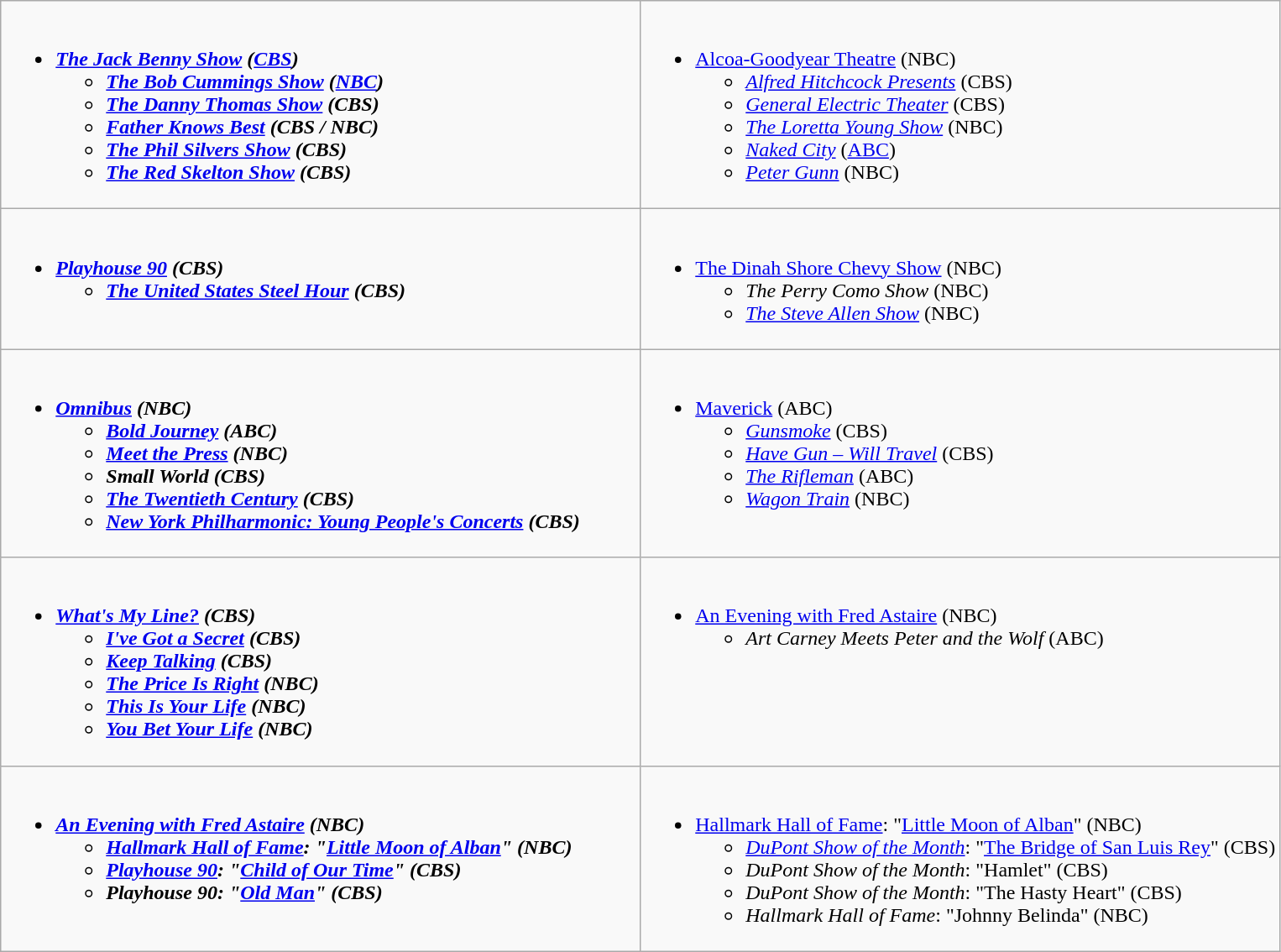<table class="wikitable">
<tr>
<td style="vertical-align:top;" width="50%"><br><ul><li><strong><em><a href='#'>The Jack Benny Show</a><em> (<a href='#'>CBS</a>)<strong><ul><li></em><a href='#'>The Bob Cummings Show</a><em> (<a href='#'>NBC</a>)</li><li></em><a href='#'>The Danny Thomas Show</a><em> (CBS)</li><li></em><a href='#'>Father Knows Best</a><em> (CBS / NBC)</li><li></em><a href='#'>The Phil Silvers Show</a><em> (CBS)</li><li></em><a href='#'>The Red Skelton Show</a><em> (CBS)</li></ul></li></ul></td>
<td style="vertical-align:top;" width="50%"><br><ul><li></em></strong><a href='#'>Alcoa-Goodyear Theatre</a></em> (NBC)</strong><ul><li><em><a href='#'>Alfred Hitchcock Presents</a></em> (CBS)</li><li><em><a href='#'>General Electric Theater</a></em> (CBS)</li><li><em><a href='#'>The Loretta Young Show</a></em> (NBC)</li><li><em><a href='#'>Naked City</a></em> (<a href='#'>ABC</a>)</li><li><em><a href='#'>Peter Gunn</a></em> (NBC)</li></ul></li></ul></td>
</tr>
<tr>
<td style="vertical-align:top;" width="50%"><br><ul><li><strong><em><a href='#'>Playhouse 90</a><em> (CBS)<strong><ul><li></em><a href='#'>The United States Steel Hour</a><em> (CBS)</li></ul></li></ul></td>
<td style="vertical-align:top;" width="50%"><br><ul><li></em></strong><a href='#'>The Dinah Shore Chevy Show</a></em> (NBC)</strong><ul><li><em>The Perry Como Show</em> (NBC)</li><li><em><a href='#'>The Steve Allen Show</a></em> (NBC)</li></ul></li></ul></td>
</tr>
<tr>
<td style="vertical-align:top;" width="50%"><br><ul><li><strong><em><a href='#'>Omnibus</a><em> (NBC)<strong><ul><li></em><a href='#'>Bold Journey</a><em> (ABC)</li><li></em><a href='#'>Meet the Press</a><em> (NBC)</li><li></em>Small World<em> (CBS)</li><li></em><a href='#'>The Twentieth Century</a><em> (CBS)</li><li></em><a href='#'>New York Philharmonic: Young People's Concerts</a><em> (CBS)</li></ul></li></ul></td>
<td style="vertical-align:top;" width="50%"><br><ul><li></em></strong><a href='#'>Maverick</a></em> (ABC)</strong><ul><li><em><a href='#'>Gunsmoke</a></em> (CBS)</li><li><em><a href='#'>Have Gun – Will Travel</a></em> (CBS)</li><li><em><a href='#'>The Rifleman</a></em> (ABC)</li><li><em><a href='#'>Wagon Train</a></em> (NBC)</li></ul></li></ul></td>
</tr>
<tr>
<td style="vertical-align:top;" width="50%"><br><ul><li><strong><em><a href='#'>What's My Line?</a><em> (CBS)<strong><ul><li></em><a href='#'>I've Got a Secret</a><em> (CBS)</li><li></em><a href='#'>Keep Talking</a><em> (CBS)</li><li></em><a href='#'>The Price Is Right</a><em> (NBC)</li><li></em><a href='#'>This Is Your Life</a><em> (NBC)</li><li></em><a href='#'>You Bet Your Life</a><em> (NBC)</li></ul></li></ul></td>
<td style="vertical-align:top;" width="50%"><br><ul><li></em></strong><a href='#'>An Evening with Fred Astaire</a></em> (NBC)</strong><ul><li><em>Art Carney Meets Peter and the Wolf</em> (ABC)</li></ul></li></ul></td>
</tr>
<tr>
<td style="vertical-align:top;" width="50%"><br><ul><li><strong><em><a href='#'>An Evening with Fred Astaire</a><em> (NBC)<strong><ul><li></em><a href='#'>Hallmark Hall of Fame</a><em>: "<a href='#'>Little Moon of Alban</a>" (NBC)</li><li></em><a href='#'>Playhouse 90</a><em>: "<a href='#'>Child of Our Time</a>" (CBS)</li><li></em>Playhouse 90<em>: "<a href='#'>Old Man</a>" (CBS)</li></ul></li></ul></td>
<td style="vertical-align:top;" width="50%"><br><ul><li></em></strong><a href='#'>Hallmark Hall of Fame</a></em>: "<a href='#'>Little Moon of Alban</a>" (NBC)</strong><ul><li><em><a href='#'>DuPont Show of the Month</a></em>: "<a href='#'>The Bridge of San Luis Rey</a>" (CBS)</li><li><em>DuPont Show of the Month</em>: "Hamlet" (CBS)</li><li><em>DuPont Show of the Month</em>: "The Hasty Heart" (CBS)</li><li><em>Hallmark Hall of Fame</em>: "Johnny Belinda" (NBC)</li></ul></li></ul></td>
</tr>
</table>
